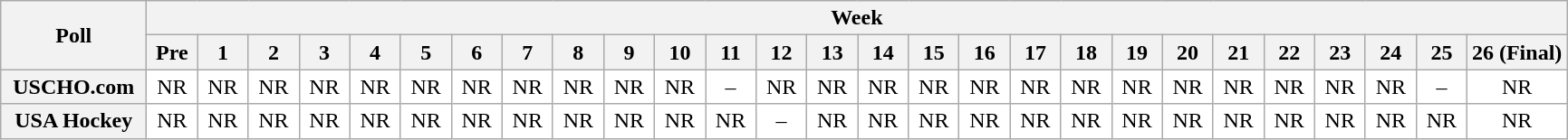<table class="wikitable" style="white-space:nowrap;">
<tr>
<th scope="col" width="100" rowspan="2">Poll</th>
<th colspan="28">Week</th>
</tr>
<tr>
<th scope="col" width="30">Pre</th>
<th scope="col" width="30">1</th>
<th scope="col" width="30">2</th>
<th scope="col" width="30">3</th>
<th scope="col" width="30">4</th>
<th scope="col" width="30">5</th>
<th scope="col" width="30">6</th>
<th scope="col" width="30">7</th>
<th scope="col" width="30">8</th>
<th scope="col" width="30">9</th>
<th scope="col" width="30">10</th>
<th scope="col" width="30">11</th>
<th scope="col" width="30">12</th>
<th scope="col" width="30">13</th>
<th scope="col" width="30">14</th>
<th scope="col" width="30">15</th>
<th scope="col" width="30">16</th>
<th scope="col" width="30">17</th>
<th scope="col" width="30">18</th>
<th scope="col" width="30">19</th>
<th scope="col" width="30">20</th>
<th scope="col" width="30">21</th>
<th scope="col" width="30">22</th>
<th scope="col" width="30">23</th>
<th scope="col" width="30">24</th>
<th scope="col" width="30">25</th>
<th scope="col" width="30">26 (Final)</th>
</tr>
<tr style="text-align:center;">
<th>USCHO.com</th>
<td bgcolor=FFFFFF>NR</td>
<td bgcolor=FFFFFF>NR</td>
<td bgcolor=FFFFFF>NR</td>
<td bgcolor=FFFFFF>NR</td>
<td bgcolor=FFFFFF>NR</td>
<td bgcolor=FFFFFF>NR</td>
<td bgcolor=FFFFFF>NR</td>
<td bgcolor=FFFFFF>NR</td>
<td bgcolor=FFFFFF>NR</td>
<td bgcolor=FFFFFF>NR</td>
<td bgcolor=FFFFFF>NR</td>
<td bgcolor=FFFFFF>–</td>
<td bgcolor=FFFFFF>NR</td>
<td bgcolor=FFFFFF>NR</td>
<td bgcolor=FFFFFF>NR</td>
<td bgcolor=FFFFFF>NR</td>
<td bgcolor=FFFFFF>NR</td>
<td bgcolor=FFFFFF>NR</td>
<td bgcolor=FFFFFF>NR</td>
<td bgcolor=FFFFFF>NR</td>
<td bgcolor=FFFFFF>NR</td>
<td bgcolor=FFFFFF>NR</td>
<td bgcolor=FFFFFF>NR</td>
<td bgcolor=FFFFFF>NR</td>
<td bgcolor=FFFFFF>NR</td>
<td bgcolor=FFFFFF>–</td>
<td bgcolor=FFFFFF>NR</td>
</tr>
<tr style="text-align:center;">
<th>USA Hockey</th>
<td bgcolor=FFFFFF>NR</td>
<td bgcolor=FFFFFF>NR</td>
<td bgcolor=FFFFFF>NR</td>
<td bgcolor=FFFFFF>NR</td>
<td bgcolor=FFFFFF>NR</td>
<td bgcolor=FFFFFF>NR</td>
<td bgcolor=FFFFFF>NR</td>
<td bgcolor=FFFFFF>NR</td>
<td bgcolor=FFFFFF>NR</td>
<td bgcolor=FFFFFF>NR</td>
<td bgcolor=FFFFFF>NR</td>
<td bgcolor=FFFFFF>NR</td>
<td bgcolor=FFFFFF>–</td>
<td bgcolor=FFFFFF>NR</td>
<td bgcolor=FFFFFF>NR</td>
<td bgcolor=FFFFFF>NR</td>
<td bgcolor=FFFFFF>NR</td>
<td bgcolor=FFFFFF>NR</td>
<td bgcolor=FFFFFF>NR</td>
<td bgcolor=FFFFFF>NR</td>
<td bgcolor=FFFFFF>NR</td>
<td bgcolor=FFFFFF>NR</td>
<td bgcolor=FFFFFF>NR</td>
<td bgcolor=FFFFFF>NR</td>
<td bgcolor=FFFFFF>NR</td>
<td bgcolor=FFFFFF>NR</td>
<td bgcolor=FFFFFF>NR</td>
</tr>
</table>
